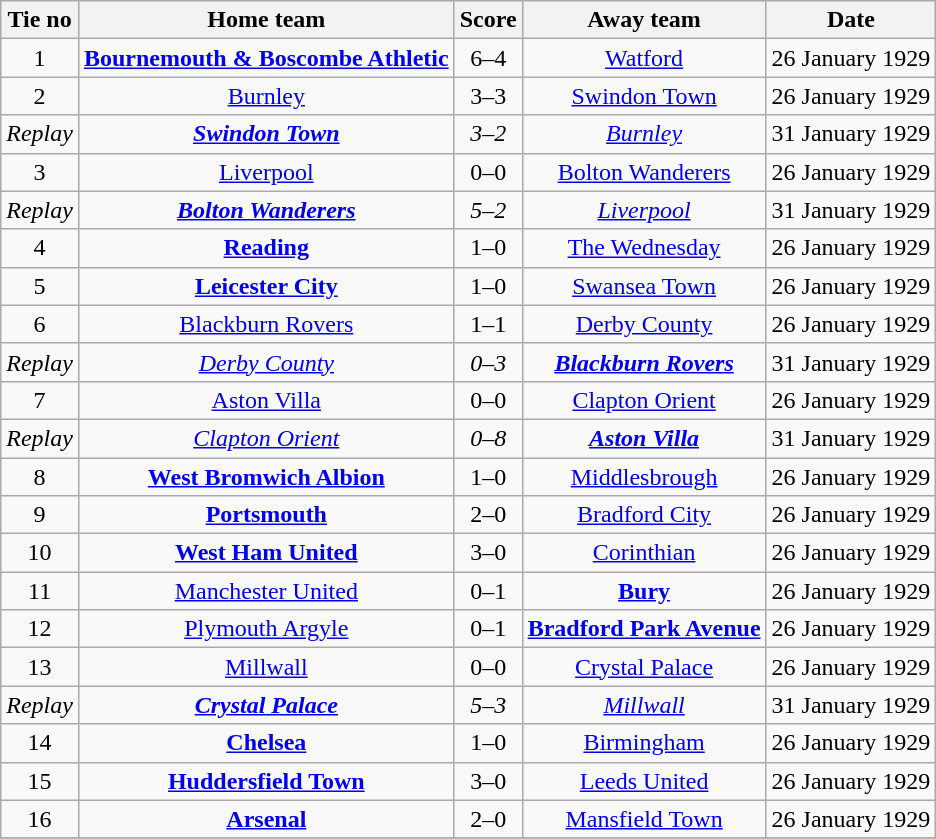<table class="wikitable" style="text-align: center">
<tr>
<th>Tie no</th>
<th>Home team</th>
<th>Score</th>
<th>Away team</th>
<th>Date</th>
</tr>
<tr>
<td>1</td>
<td><strong><a href='#'>Bournemouth & Boscombe Athletic</a></strong></td>
<td>6–4</td>
<td><a href='#'>Watford</a></td>
<td>26 January 1929</td>
</tr>
<tr>
<td>2</td>
<td><a href='#'>Burnley</a></td>
<td>3–3</td>
<td><a href='#'>Swindon Town</a></td>
<td>26 January 1929</td>
</tr>
<tr>
<td><em>Replay</em></td>
<td><strong><em><a href='#'>Swindon Town</a></em></strong></td>
<td><em>3–2</em></td>
<td><em><a href='#'>Burnley</a></em></td>
<td>31 January 1929</td>
</tr>
<tr>
<td>3</td>
<td><a href='#'>Liverpool</a></td>
<td>0–0</td>
<td><a href='#'>Bolton Wanderers</a></td>
<td>26 January 1929</td>
</tr>
<tr>
<td><em>Replay</em></td>
<td><strong><em><a href='#'>Bolton Wanderers</a></em></strong></td>
<td><em>5–2</em></td>
<td><em><a href='#'>Liverpool</a></em></td>
<td>31 January 1929</td>
</tr>
<tr>
<td>4</td>
<td><strong><a href='#'>Reading</a></strong></td>
<td>1–0</td>
<td><a href='#'>The Wednesday</a></td>
<td>26 January 1929</td>
</tr>
<tr>
<td>5</td>
<td><strong><a href='#'>Leicester City</a></strong></td>
<td>1–0</td>
<td><a href='#'>Swansea Town</a></td>
<td>26 January 1929</td>
</tr>
<tr>
<td>6</td>
<td><a href='#'>Blackburn Rovers</a></td>
<td>1–1</td>
<td><a href='#'>Derby County</a></td>
<td>26 January 1929</td>
</tr>
<tr>
<td><em>Replay</em></td>
<td><em><a href='#'>Derby County</a></em></td>
<td><em>0–3</em></td>
<td><strong><em><a href='#'>Blackburn Rovers</a></em></strong></td>
<td>31 January 1929</td>
</tr>
<tr>
<td>7</td>
<td><a href='#'>Aston Villa</a></td>
<td>0–0</td>
<td><a href='#'>Clapton Orient</a></td>
<td>26 January 1929</td>
</tr>
<tr>
<td><em>Replay</em></td>
<td><em><a href='#'>Clapton Orient</a></em></td>
<td><em>0–8</em></td>
<td><strong><em><a href='#'>Aston Villa</a></em></strong></td>
<td>31 January 1929</td>
</tr>
<tr>
<td>8</td>
<td><strong><a href='#'>West Bromwich Albion</a></strong></td>
<td>1–0</td>
<td><a href='#'>Middlesbrough</a></td>
<td>26 January 1929</td>
</tr>
<tr>
<td>9</td>
<td><strong><a href='#'>Portsmouth</a></strong></td>
<td>2–0</td>
<td><a href='#'>Bradford City</a></td>
<td>26 January 1929</td>
</tr>
<tr>
<td>10</td>
<td><strong><a href='#'>West Ham United</a></strong></td>
<td>3–0</td>
<td><a href='#'>Corinthian</a></td>
<td>26 January 1929</td>
</tr>
<tr>
<td>11</td>
<td><a href='#'>Manchester United</a></td>
<td>0–1</td>
<td><strong><a href='#'>Bury</a></strong></td>
<td>26 January 1929</td>
</tr>
<tr>
<td>12</td>
<td><a href='#'>Plymouth Argyle</a></td>
<td>0–1</td>
<td><strong><a href='#'>Bradford Park Avenue</a></strong></td>
<td>26 January 1929</td>
</tr>
<tr>
<td>13</td>
<td><a href='#'>Millwall</a></td>
<td>0–0</td>
<td><a href='#'>Crystal Palace</a></td>
<td>26 January 1929</td>
</tr>
<tr>
<td><em>Replay</em></td>
<td><strong><em><a href='#'>Crystal Palace</a></em></strong></td>
<td><em>5–3</em></td>
<td><em><a href='#'>Millwall</a></em></td>
<td>31 January 1929</td>
</tr>
<tr>
<td>14</td>
<td><strong><a href='#'>Chelsea</a></strong></td>
<td>1–0</td>
<td><a href='#'>Birmingham</a></td>
<td>26 January 1929</td>
</tr>
<tr>
<td>15</td>
<td><strong><a href='#'>Huddersfield Town</a></strong></td>
<td>3–0</td>
<td><a href='#'>Leeds United</a></td>
<td>26 January 1929</td>
</tr>
<tr>
<td>16</td>
<td><strong><a href='#'>Arsenal</a></strong></td>
<td>2–0</td>
<td><a href='#'>Mansfield Town</a></td>
<td>26 January 1929</td>
</tr>
<tr>
</tr>
</table>
